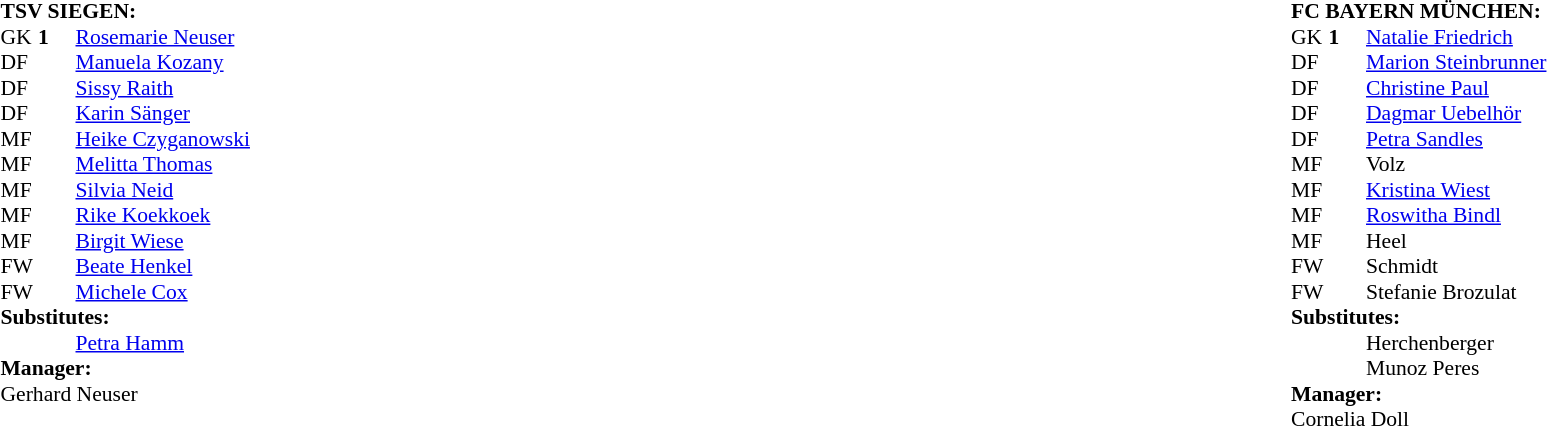<table width="100%">
<tr>
<td valign="top" width="50%"><br><table style="font-size: 90%" cellspacing="0" cellpadding="0">
<tr>
<td colspan="4"><strong>TSV SIEGEN:</strong></td>
</tr>
<tr>
<th width="25"></th>
<th width="25"></th>
</tr>
<tr>
<td>GK</td>
<td><strong>1</strong></td>
<td> <a href='#'>Rosemarie Neuser</a></td>
</tr>
<tr>
<td>DF</td>
<td><strong></strong></td>
<td> <a href='#'>Manuela Kozany</a></td>
</tr>
<tr>
<td>DF</td>
<td><strong></strong></td>
<td> <a href='#'>Sissy Raith</a></td>
<td></td>
</tr>
<tr>
<td>DF</td>
<td><strong></strong></td>
<td> <a href='#'>Karin Sänger</a></td>
</tr>
<tr>
<td>MF</td>
<td><strong></strong></td>
<td> <a href='#'>Heike Czyganowski</a></td>
</tr>
<tr>
<td>MF</td>
<td><strong></strong></td>
<td> <a href='#'>Melitta Thomas</a></td>
<td></td>
<td></td>
</tr>
<tr>
<td>MF</td>
<td><strong></strong></td>
<td> <a href='#'>Silvia Neid</a></td>
</tr>
<tr>
<td>MF</td>
<td><strong></strong></td>
<td> <a href='#'>Rike Koekkoek</a></td>
</tr>
<tr>
<td>MF</td>
<td><strong></strong></td>
<td> <a href='#'>Birgit Wiese</a></td>
</tr>
<tr>
<td>FW</td>
<td><strong></strong></td>
<td> <a href='#'>Beate Henkel</a></td>
</tr>
<tr>
<td>FW</td>
<td><strong></strong></td>
<td> <a href='#'>Michele Cox</a></td>
</tr>
<tr>
<td colspan=3><strong>Substitutes:</strong></td>
</tr>
<tr>
<td></td>
<td><strong></strong></td>
<td> <a href='#'>Petra Hamm</a></td>
<td></td>
<td></td>
</tr>
<tr>
<td colspan=3><strong>Manager:</strong></td>
</tr>
<tr>
<td colspan=4> Gerhard Neuser</td>
</tr>
</table>
</td>
<td></td>
<td valign="top" width="50%"><br><table style="font-size: 90%" cellspacing="0" cellpadding="0" align="center">
<tr>
<td colspan="4"><strong>FC BAYERN MÜNCHEN:</strong></td>
</tr>
<tr>
<th width="25"></th>
<th width="25"></th>
</tr>
<tr>
<td>GK</td>
<td><strong>1</strong></td>
<td> <a href='#'>Natalie Friedrich</a></td>
</tr>
<tr>
<td>DF</td>
<td><strong></strong></td>
<td> <a href='#'>Marion Steinbrunner</a></td>
</tr>
<tr>
<td>DF</td>
<td><strong></strong></td>
<td> <a href='#'>Christine Paul</a></td>
</tr>
<tr>
<td>DF</td>
<td><strong></strong></td>
<td> <a href='#'>Dagmar Uebelhör</a></td>
<td></td>
</tr>
<tr>
<td>DF</td>
<td><strong></strong></td>
<td> <a href='#'>Petra Sandles</a></td>
</tr>
<tr>
<td>MF</td>
<td><strong></strong></td>
<td> Volz</td>
<td></td>
<td></td>
</tr>
<tr>
<td>MF</td>
<td><strong></strong></td>
<td> <a href='#'>Kristina Wiest</a></td>
</tr>
<tr>
<td>MF</td>
<td><strong></strong></td>
<td> <a href='#'>Roswitha Bindl</a></td>
</tr>
<tr>
<td>MF</td>
<td><strong></strong></td>
<td> Heel</td>
<td></td>
<td></td>
</tr>
<tr>
<td>FW</td>
<td><strong></strong></td>
<td> Schmidt</td>
</tr>
<tr>
<td>FW</td>
<td><strong></strong></td>
<td> Stefanie Brozulat</td>
</tr>
<tr>
<td colspan=3><strong>Substitutes:</strong></td>
</tr>
<tr>
<td></td>
<td><strong></strong></td>
<td> Herchenberger</td>
<td></td>
<td></td>
</tr>
<tr>
<td></td>
<td><strong></strong></td>
<td> Munoz Peres</td>
<td></td>
<td></td>
</tr>
<tr>
<td colspan=3><strong>Manager:</strong></td>
</tr>
<tr>
<td colspan=4> Cornelia Doll</td>
</tr>
</table>
</td>
</tr>
</table>
